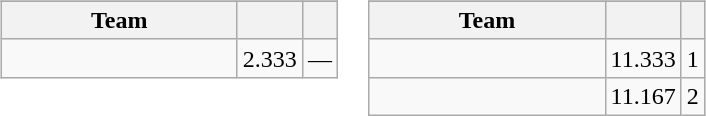<table>
<tr valign=top>
<td><br><table class="wikitable">
<tr>
</tr>
<tr>
<th width=150>Team</th>
<th></th>
<th></th>
</tr>
<tr>
<td><strong></strong></td>
<td align=right>2.333</td>
<td align=center>—</td>
</tr>
</table>
</td>
<td><br><table class="wikitable">
<tr>
</tr>
<tr>
<th width=150>Team</th>
<th></th>
<th></th>
</tr>
<tr>
<td></td>
<td align=right>11.333</td>
<td align=center>1</td>
</tr>
<tr>
<td><strong></strong></td>
<td align=right>11.167</td>
<td align=center>2</td>
</tr>
</table>
</td>
</tr>
</table>
